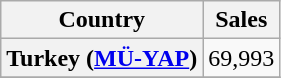<table class="wikitable plainrowheaders">
<tr>
<th scope="col">Country</th>
<th scope="col">Sales</th>
</tr>
<tr>
<th scope="row">Turkey (<a href='#'>MÜ-YAP</a>)</th>
<td>69,993</td>
</tr>
<tr>
</tr>
</table>
